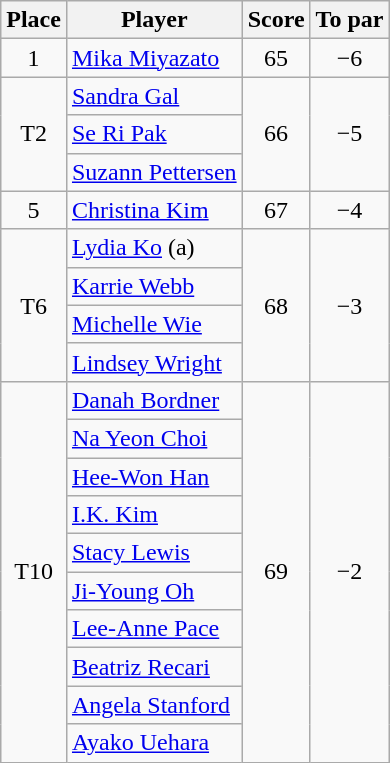<table class="wikitable">
<tr>
<th>Place</th>
<th>Player</th>
<th>Score</th>
<th>To par</th>
</tr>
<tr>
<td align=center>1</td>
<td> <a href='#'>Mika Miyazato</a></td>
<td align=center>65</td>
<td align=center>−6</td>
</tr>
<tr>
<td align=center rowspan=3>T2</td>
<td> <a href='#'>Sandra Gal</a></td>
<td align=center rowspan=3>66</td>
<td align=center rowspan=3>−5</td>
</tr>
<tr>
<td> <a href='#'>Se Ri Pak</a></td>
</tr>
<tr>
<td> <a href='#'>Suzann Pettersen</a></td>
</tr>
<tr>
<td align=center>5</td>
<td> <a href='#'>Christina Kim</a></td>
<td align=center>67</td>
<td align=center>−4</td>
</tr>
<tr>
<td align=center rowspan=4>T6</td>
<td> <a href='#'>Lydia Ko</a> (a)</td>
<td align=center rowspan=4>68</td>
<td align=center rowspan=4>−3</td>
</tr>
<tr>
<td> <a href='#'>Karrie Webb</a></td>
</tr>
<tr>
<td> <a href='#'>Michelle Wie</a></td>
</tr>
<tr>
<td> <a href='#'>Lindsey Wright</a></td>
</tr>
<tr>
<td align=center rowspan=10>T10</td>
<td> <a href='#'>Danah Bordner</a></td>
<td align=center rowspan=10>69</td>
<td align=center rowspan=10>−2</td>
</tr>
<tr>
<td> <a href='#'>Na Yeon Choi</a></td>
</tr>
<tr>
<td> <a href='#'>Hee-Won Han</a></td>
</tr>
<tr>
<td> <a href='#'>I.K. Kim</a></td>
</tr>
<tr>
<td> <a href='#'>Stacy Lewis</a></td>
</tr>
<tr>
<td> <a href='#'>Ji-Young Oh</a></td>
</tr>
<tr>
<td> <a href='#'>Lee-Anne Pace</a></td>
</tr>
<tr>
<td> <a href='#'>Beatriz Recari</a></td>
</tr>
<tr>
<td> <a href='#'>Angela Stanford</a></td>
</tr>
<tr>
<td> <a href='#'>Ayako Uehara</a></td>
</tr>
</table>
